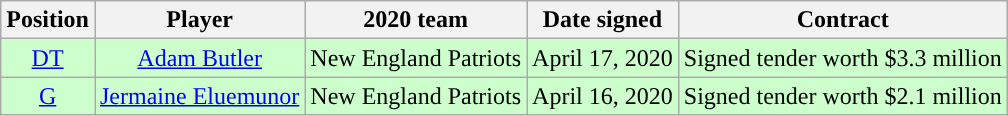<table class="wikitable" style="text-align:center">
<tr>
<th>Position</th>
<th>Player</th>
<th>2020 team</th>
<th>Date signed</th>
<th>Contract</th>
</tr>
<tr style="background:#cfc">
<td><a href='#'>DT</a></td>
<td><a href='#'>Adam Butler</a></td>
<td>New England Patriots</td>
<td>April 17, 2020</td>
<td>Signed tender worth $3.3 million</td>
</tr>
<tr style="background:#cfc">
<td><a href='#'>G</a></td>
<td><a href='#'>Jermaine Eluemunor</a></td>
<td>New England Patriots</td>
<td>April 16, 2020</td>
<td>Signed tender worth $2.1 million</td>
</tr>
</table>
